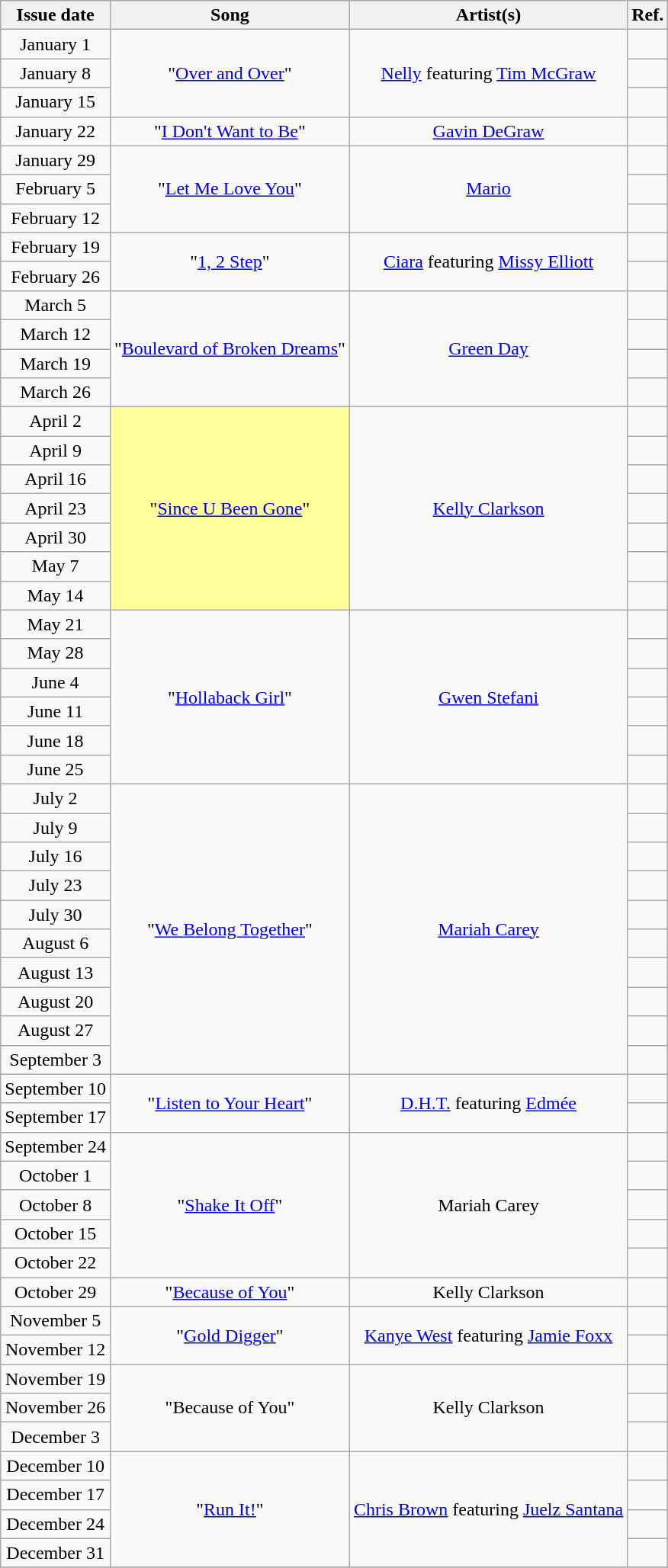<table class="wikitable" style="text-align: center;">
<tr>
<th>Issue date</th>
<th>Song</th>
<th>Artist(s)</th>
<th>Ref.</th>
</tr>
<tr>
<td>January 1</td>
<td rowspan="3">"<a href='#'>Over and Over</a>"</td>
<td rowspan="3"><a href='#'>Nelly</a> featuring <a href='#'>Tim McGraw</a></td>
<td></td>
</tr>
<tr>
<td>January 8</td>
<td></td>
</tr>
<tr>
<td>January 15</td>
<td></td>
</tr>
<tr>
<td>January 22</td>
<td>"<a href='#'>I Don't Want to Be</a>"</td>
<td><a href='#'>Gavin DeGraw</a></td>
<td></td>
</tr>
<tr>
<td>January 29</td>
<td rowspan="3">"<a href='#'>Let Me Love You</a>"</td>
<td rowspan="3"><a href='#'>Mario</a></td>
<td></td>
</tr>
<tr>
<td>February 5</td>
<td></td>
</tr>
<tr>
<td>February 12</td>
<td></td>
</tr>
<tr>
<td>February 19</td>
<td rowspan="2">"<a href='#'>1, 2 Step</a>"</td>
<td rowspan="2"><a href='#'>Ciara</a> featuring <a href='#'>Missy Elliott</a></td>
<td></td>
</tr>
<tr>
<td>February 26</td>
<td></td>
</tr>
<tr>
<td>March 5</td>
<td rowspan="4">"<a href='#'>Boulevard of Broken Dreams</a>"</td>
<td rowspan="4"><a href='#'>Green Day</a></td>
<td></td>
</tr>
<tr>
<td>March 12</td>
<td></td>
</tr>
<tr>
<td>March 19</td>
<td></td>
</tr>
<tr>
<td>March 26</td>
<td></td>
</tr>
<tr>
<td>April 2</td>
<td bgcolor=#FFFF99 rowspan="7">"<a href='#'>Since U Been Gone</a>"</td>
<td rowspan="7"><a href='#'>Kelly Clarkson</a></td>
<td></td>
</tr>
<tr>
<td>April 9</td>
<td></td>
</tr>
<tr>
<td>April 16</td>
<td></td>
</tr>
<tr>
<td>April 23</td>
<td></td>
</tr>
<tr>
<td>April 30</td>
<td></td>
</tr>
<tr>
<td>May 7</td>
<td></td>
</tr>
<tr>
<td>May 14</td>
<td></td>
</tr>
<tr>
<td>May 21</td>
<td rowspan="6">"<a href='#'>Hollaback Girl</a>"</td>
<td rowspan="6"><a href='#'>Gwen Stefani</a></td>
<td></td>
</tr>
<tr>
<td>May 28</td>
<td></td>
</tr>
<tr>
<td>June 4</td>
<td></td>
</tr>
<tr>
<td>June 11</td>
<td></td>
</tr>
<tr>
<td>June 18</td>
<td></td>
</tr>
<tr>
<td>June 25</td>
<td></td>
</tr>
<tr>
<td>July 2</td>
<td rowspan="10">"<a href='#'>We Belong Together</a>"</td>
<td rowspan="10"><a href='#'>Mariah Carey</a></td>
<td></td>
</tr>
<tr>
<td>July 9</td>
<td></td>
</tr>
<tr>
<td>July 16</td>
<td></td>
</tr>
<tr>
<td>July 23</td>
<td></td>
</tr>
<tr>
<td>July 30</td>
<td></td>
</tr>
<tr>
<td>August 6</td>
<td></td>
</tr>
<tr>
<td>August 13</td>
<td></td>
</tr>
<tr>
<td>August 20</td>
<td></td>
</tr>
<tr>
<td>August 27</td>
<td></td>
</tr>
<tr>
<td>September 3</td>
<td></td>
</tr>
<tr>
<td>September 10</td>
<td rowspan="2">"<a href='#'>Listen to Your Heart</a>"</td>
<td rowspan="2"><a href='#'>D.H.T.</a> featuring <a href='#'>Edmée</a></td>
<td></td>
</tr>
<tr>
<td>September 17</td>
<td></td>
</tr>
<tr>
<td>September 24</td>
<td rowspan="5">"<a href='#'>Shake It Off</a>"</td>
<td rowspan="5">Mariah Carey</td>
<td></td>
</tr>
<tr>
<td>October 1</td>
<td></td>
</tr>
<tr>
<td>October 8</td>
<td></td>
</tr>
<tr>
<td>October 15</td>
<td></td>
</tr>
<tr>
<td>October 22</td>
<td></td>
</tr>
<tr>
<td>October 29</td>
<td>"<a href='#'>Because of You</a>"</td>
<td>Kelly Clarkson</td>
<td></td>
</tr>
<tr>
<td>November 5</td>
<td rowspan="2">"<a href='#'>Gold Digger</a>"</td>
<td rowspan="2"><a href='#'>Kanye West</a> featuring <a href='#'>Jamie Foxx</a></td>
<td></td>
</tr>
<tr>
<td>November 12</td>
<td></td>
</tr>
<tr>
<td>November 19</td>
<td rowspan="3">"Because of You"</td>
<td rowspan="3">Kelly Clarkson</td>
<td></td>
</tr>
<tr>
<td>November 26</td>
<td></td>
</tr>
<tr>
<td>December 3</td>
<td></td>
</tr>
<tr>
<td>December 10</td>
<td rowspan="4">"<a href='#'>Run It!</a>"</td>
<td rowspan="4"><a href='#'>Chris Brown</a> featuring <a href='#'>Juelz Santana</a></td>
<td></td>
</tr>
<tr>
<td>December 17</td>
<td></td>
</tr>
<tr>
<td>December 24</td>
<td></td>
</tr>
<tr>
<td>December 31</td>
<td></td>
</tr>
<tr>
</tr>
</table>
